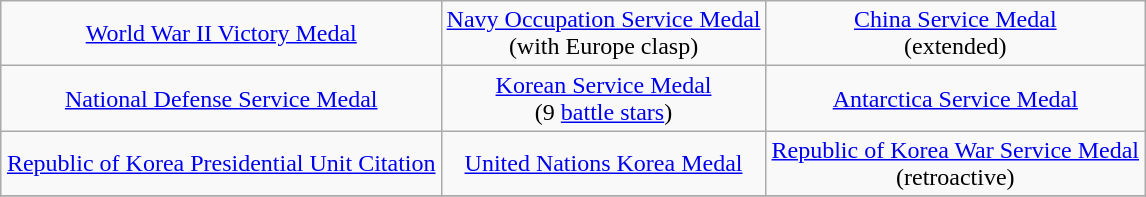<table class="wikitable" style="margin:1em auto; text-align:center;">
<tr>
<td><a href='#'>World War II Victory Medal</a></td>
<td><a href='#'>Navy Occupation Service Medal</a><br>(with Europe clasp)</td>
<td><a href='#'>China Service Medal</a><br>(extended)</td>
</tr>
<tr>
<td><a href='#'>National Defense Service Medal</a></td>
<td><a href='#'>Korean Service Medal</a><br>(9 <a href='#'>battle stars</a>)</td>
<td><a href='#'>Antarctica Service Medal</a></td>
</tr>
<tr>
<td><a href='#'>Republic of Korea Presidential Unit Citation</a></td>
<td><a href='#'>United Nations Korea Medal</a></td>
<td><a href='#'>Republic of Korea War Service Medal</a><br>(retroactive)</td>
</tr>
<tr>
</tr>
</table>
